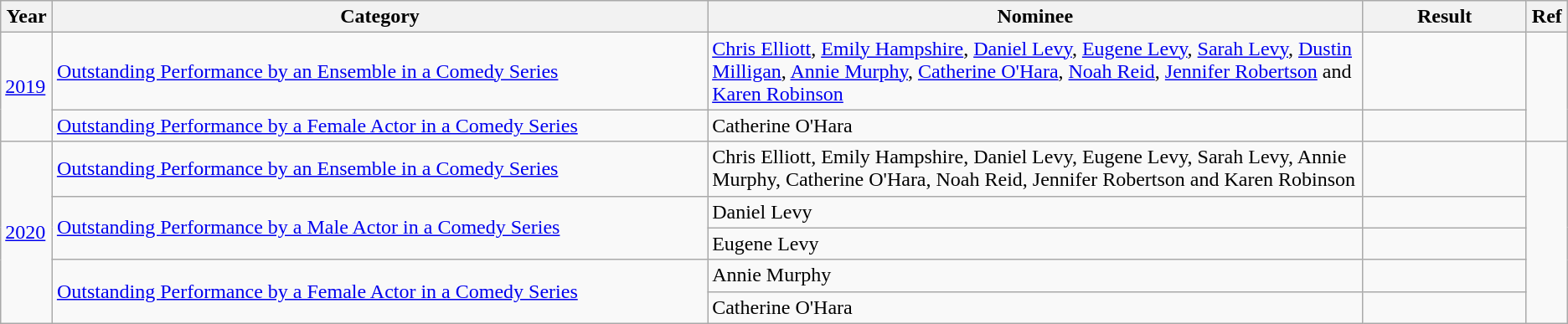<table class="wikitable">
<tr>
<th width="3%">Year</th>
<th width="40%">Category</th>
<th width="40%">Nominee</th>
<th width="10%">Result</th>
<th width="2%">Ref</th>
</tr>
<tr>
<td rowspan="2"><a href='#'>2019</a></td>
<td><a href='#'>Outstanding Performance by an Ensemble in a Comedy Series</a></td>
<td><a href='#'>Chris Elliott</a>, <a href='#'>Emily Hampshire</a>, <a href='#'>Daniel Levy</a>, <a href='#'>Eugene Levy</a>, <a href='#'>Sarah Levy</a>, <a href='#'>Dustin Milligan</a>, <a href='#'>Annie Murphy</a>, <a href='#'>Catherine O'Hara</a>, <a href='#'>Noah Reid</a>, <a href='#'>Jennifer Robertson</a> and <a href='#'>Karen Robinson</a></td>
<td></td>
<td rowspan="2"></td>
</tr>
<tr>
<td><a href='#'>Outstanding Performance by a Female Actor in a Comedy Series</a></td>
<td>Catherine O'Hara</td>
<td></td>
</tr>
<tr>
<td rowspan="5"><a href='#'>2020</a></td>
<td><a href='#'>Outstanding Performance by an Ensemble in a Comedy Series</a></td>
<td>Chris Elliott, Emily Hampshire, Daniel Levy, Eugene Levy, Sarah Levy, Annie Murphy, Catherine O'Hara, Noah Reid, Jennifer Robertson and Karen Robinson</td>
<td></td>
<td rowspan="5"></td>
</tr>
<tr>
<td rowspan="2"><a href='#'>Outstanding Performance by a Male Actor in a Comedy Series</a></td>
<td>Daniel Levy</td>
<td></td>
</tr>
<tr>
<td>Eugene Levy</td>
<td></td>
</tr>
<tr>
<td rowspan="2"><a href='#'>Outstanding Performance by a Female Actor in a Comedy Series</a></td>
<td>Annie Murphy</td>
<td></td>
</tr>
<tr>
<td>Catherine O'Hara</td>
<td></td>
</tr>
</table>
